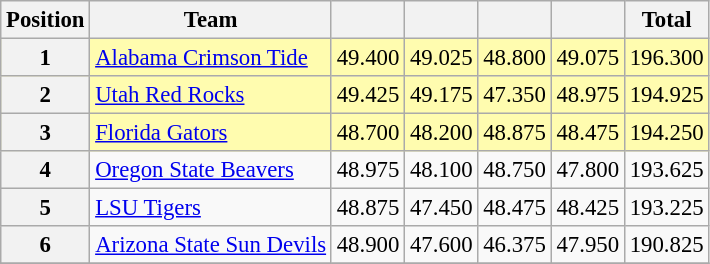<table class="wikitable sortable" style="text-align:center; font-size:95%">
<tr>
<th scope=col>Position</th>
<th scope=col>Team</th>
<th scope=col></th>
<th scope=col></th>
<th scope=col></th>
<th scope=col></th>
<th scope=col>Total</th>
</tr>
<tr bgcolor=fffcaf>
<th scope=row>1</th>
<td align=left><a href='#'>Alabama Crimson Tide</a></td>
<td>49.400</td>
<td>49.025</td>
<td>48.800</td>
<td>49.075</td>
<td>196.300</td>
</tr>
<tr bgcolor=fffcaf>
<th scope=row>2</th>
<td align=left><a href='#'>Utah Red Rocks</a></td>
<td>49.425</td>
<td>49.175</td>
<td>47.350</td>
<td>48.975</td>
<td>194.925</td>
</tr>
<tr bgcolor=fffcaf>
<th scope=row>3</th>
<td align=left><a href='#'>Florida Gators</a></td>
<td>48.700</td>
<td>48.200</td>
<td>48.875</td>
<td>48.475</td>
<td>194.250</td>
</tr>
<tr>
<th scope=row>4</th>
<td align=left><a href='#'>Oregon State Beavers</a></td>
<td>48.975</td>
<td>48.100</td>
<td>48.750</td>
<td>47.800</td>
<td>193.625</td>
</tr>
<tr>
<th scope=row>5</th>
<td align=left><a href='#'>LSU Tigers</a></td>
<td>48.875</td>
<td>47.450</td>
<td>48.475</td>
<td>48.425</td>
<td>193.225</td>
</tr>
<tr>
<th scope=row>6</th>
<td align=left><a href='#'>Arizona State Sun Devils</a></td>
<td>48.900</td>
<td>47.600</td>
<td>46.375</td>
<td>47.950</td>
<td>190.825</td>
</tr>
<tr>
</tr>
</table>
